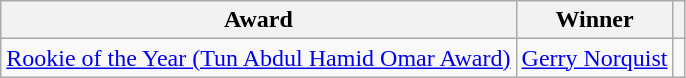<table class="wikitable">
<tr>
<th>Award</th>
<th>Winner</th>
<th></th>
</tr>
<tr>
<td><a href='#'>Rookie of the Year (Tun Abdul Hamid Omar Award)</a></td>
<td> <a href='#'>Gerry Norquist</a></td>
<td></td>
</tr>
</table>
